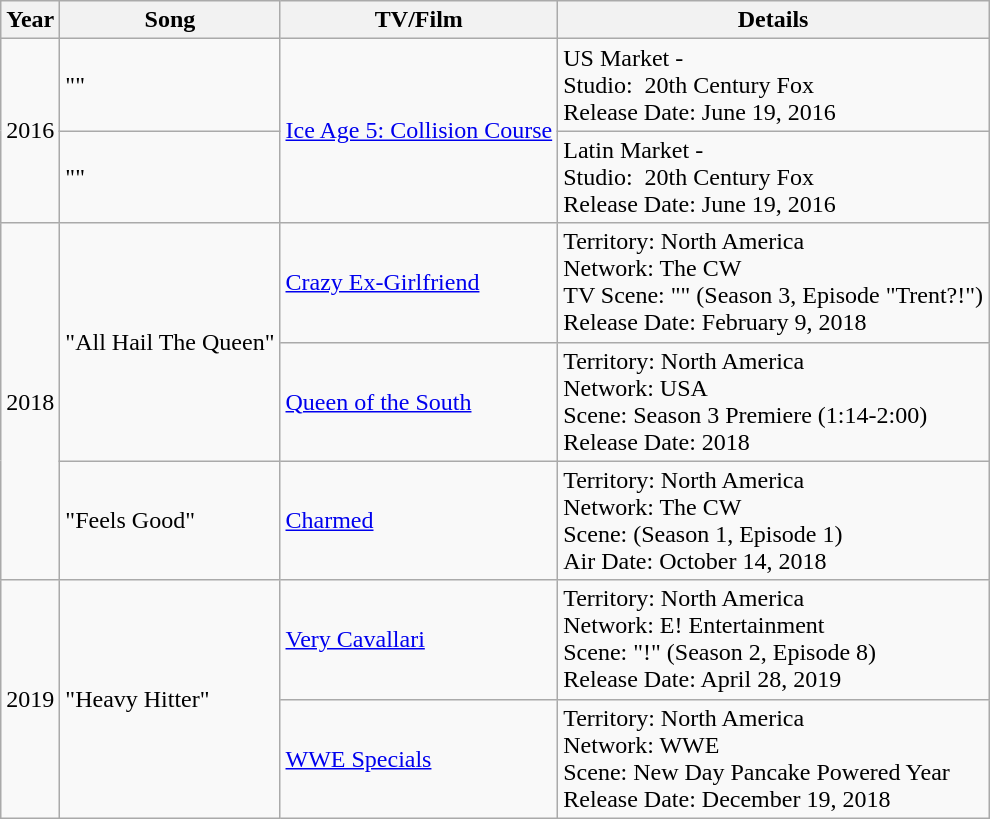<table class="wikitable">
<tr>
<th>Year</th>
<th>Song</th>
<th>TV/Film</th>
<th>Details</th>
</tr>
<tr>
<td rowspan="2">2016</td>
<td>""</td>
<td rowspan="2"><a href='#'>Ice Age 5: Collision Course</a></td>
<td>US Market - <br>Studio:  20th Century Fox<br>Release Date: June 19, 2016</td>
</tr>
<tr>
<td>""</td>
<td>Latin Market - <br>Studio:  20th Century Fox<br>Release Date: June 19, 2016</td>
</tr>
<tr>
<td rowspan="3">2018</td>
<td rowspan="2">"All Hail The Queen"</td>
<td><a href='#'>Crazy Ex-Girlfriend</a></td>
<td>Territory: North America<br>Network: The CW<br>TV Scene: "" (Season 3, Episode "Trent?!")<br>Release Date: February 9, 2018</td>
</tr>
<tr>
<td><a href='#'>Queen of the South</a></td>
<td>Territory: North America<br>Network: USA<br>Scene: Season 3 Premiere  (1:14-2:00)<br>Release Date: 2018</td>
</tr>
<tr>
<td>"Feels Good"</td>
<td><a href='#'>Charmed</a></td>
<td>Territory: North America<br>Network: The CW<br>Scene:  (Season 1, Episode 1)<br>Air Date: October 14, 2018</td>
</tr>
<tr>
<td rowspan="2">2019</td>
<td rowspan="2">"Heavy Hitter"</td>
<td><a href='#'>Very Cavallari</a></td>
<td>Territory: North America<br>Network: E! Entertainment<br>Scene: "!" (Season 2, Episode 8)<br>Release Date: April 28, 2019</td>
</tr>
<tr>
<td><a href='#'>WWE Specials</a></td>
<td>Territory: North America<br>Network: WWE<br>Scene: New Day Pancake Powered Year    <br>Release Date: December 19, 2018</td>
</tr>
</table>
